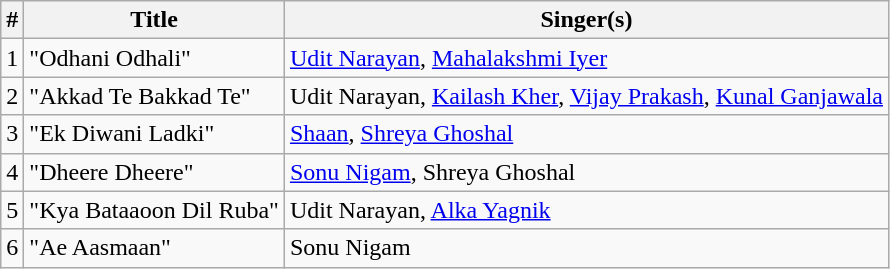<table class="wikitable">
<tr>
<th>#</th>
<th>Title</th>
<th>Singer(s)</th>
</tr>
<tr>
<td>1</td>
<td>"Odhani Odhali"</td>
<td><a href='#'>Udit Narayan</a>, <a href='#'>Mahalakshmi Iyer</a></td>
</tr>
<tr>
<td>2</td>
<td>"Akkad Te Bakkad Te"</td>
<td>Udit Narayan, <a href='#'>Kailash Kher</a>, <a href='#'>Vijay Prakash</a>, <a href='#'>Kunal Ganjawala</a></td>
</tr>
<tr>
<td>3</td>
<td>"Ek Diwani Ladki"</td>
<td><a href='#'>Shaan</a>, <a href='#'>Shreya Ghoshal</a></td>
</tr>
<tr>
<td>4</td>
<td>"Dheere Dheere"</td>
<td><a href='#'>Sonu Nigam</a>, Shreya Ghoshal</td>
</tr>
<tr>
<td>5</td>
<td>"Kya Bataaoon Dil Ruba"</td>
<td>Udit Narayan, <a href='#'>Alka Yagnik</a></td>
</tr>
<tr>
<td>6</td>
<td>"Ae Aasmaan"</td>
<td>Sonu Nigam</td>
</tr>
</table>
